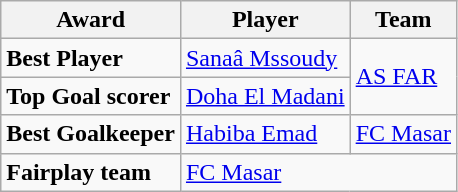<table class="wikitable">
<tr>
<th>Award</th>
<th>Player</th>
<th>Team</th>
</tr>
<tr>
<td><strong>Best Player</strong></td>
<td align="left"> <a href='#'>Sanaâ Mssoudy</a></td>
<td align="left" rowspan=2> <a href='#'>AS FAR</a></td>
</tr>
<tr>
<td><strong>Top Goal scorer</strong></td>
<td align="left"> <a href='#'>Doha El Madani</a></td>
</tr>
<tr>
<td><strong>Best Goalkeeper</strong></td>
<td align="left"> <a href='#'>Habiba Emad</a></td>
<td align="left"> <a href='#'>FC Masar</a></td>
</tr>
<tr>
<td><strong>Fairplay team</strong></td>
<td align="left" colspan=2> <a href='#'>FC Masar</a></td>
</tr>
</table>
